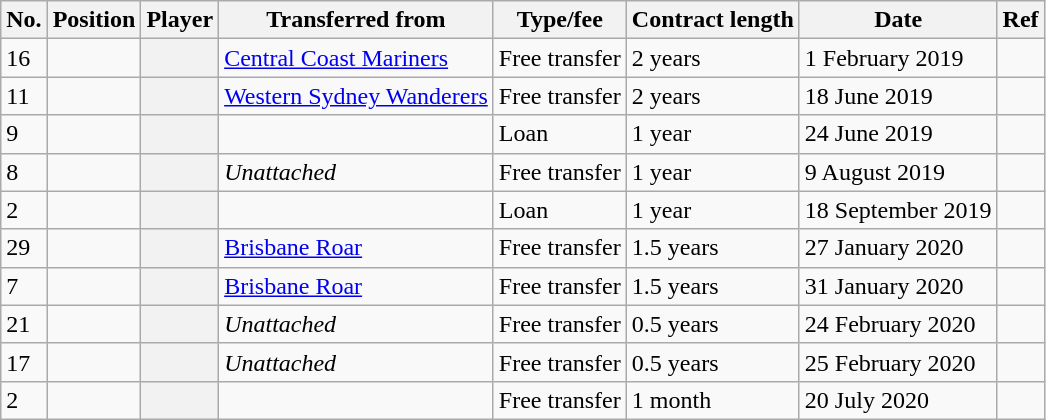<table class="wikitable plainrowheaders sortable" style="text-align:center; text-align:left">
<tr>
<th scope="col">No.</th>
<th scope="col">Position</th>
<th scope="col">Player</th>
<th scope="col">Transferred from</th>
<th scope="col">Type/fee</th>
<th scope="col">Contract length</th>
<th scope="col">Date</th>
<th scope="col" class="unsortable">Ref</th>
</tr>
<tr>
<td>16</td>
<td></td>
<th scope="row"></th>
<td><a href='#'>Central Coast Mariners</a></td>
<td>Free transfer</td>
<td>2 years</td>
<td>1 February 2019</td>
<td></td>
</tr>
<tr>
<td>11</td>
<td></td>
<th scope="row"></th>
<td><a href='#'>Western Sydney Wanderers</a></td>
<td>Free transfer</td>
<td>2 years</td>
<td>18 June 2019</td>
<td></td>
</tr>
<tr>
<td>9</td>
<td></td>
<th scope="row"></th>
<td></td>
<td>Loan</td>
<td>1 year</td>
<td>24 June 2019</td>
<td></td>
</tr>
<tr>
<td>8</td>
<td></td>
<th scope="row"></th>
<td><em>Unattached</em></td>
<td>Free transfer</td>
<td>1 year</td>
<td>9 August 2019</td>
<td></td>
</tr>
<tr>
<td>2</td>
<td></td>
<th scope="row"></th>
<td></td>
<td>Loan</td>
<td>1 year</td>
<td>18 September 2019</td>
<td></td>
</tr>
<tr>
<td>29</td>
<td></td>
<th scope="row"></th>
<td><a href='#'>Brisbane Roar</a></td>
<td>Free transfer</td>
<td>1.5 years</td>
<td>27 January 2020</td>
<td></td>
</tr>
<tr>
<td>7</td>
<td></td>
<th scope="row"></th>
<td><a href='#'>Brisbane Roar</a></td>
<td>Free transfer</td>
<td>1.5 years</td>
<td>31 January 2020</td>
<td></td>
</tr>
<tr>
<td>21</td>
<td></td>
<th scope="row"></th>
<td><em>Unattached</em></td>
<td>Free transfer</td>
<td>0.5 years</td>
<td>24 February 2020</td>
<td></td>
</tr>
<tr>
<td>17</td>
<td></td>
<th scope="row"></th>
<td><em>Unattached</em></td>
<td>Free transfer</td>
<td>0.5 years</td>
<td>25 February 2020</td>
<td></td>
</tr>
<tr>
<td>2</td>
<td></td>
<th scope="row"></th>
<td></td>
<td>Free transfer</td>
<td>1 month</td>
<td>20 July 2020</td>
<td></td>
</tr>
</table>
